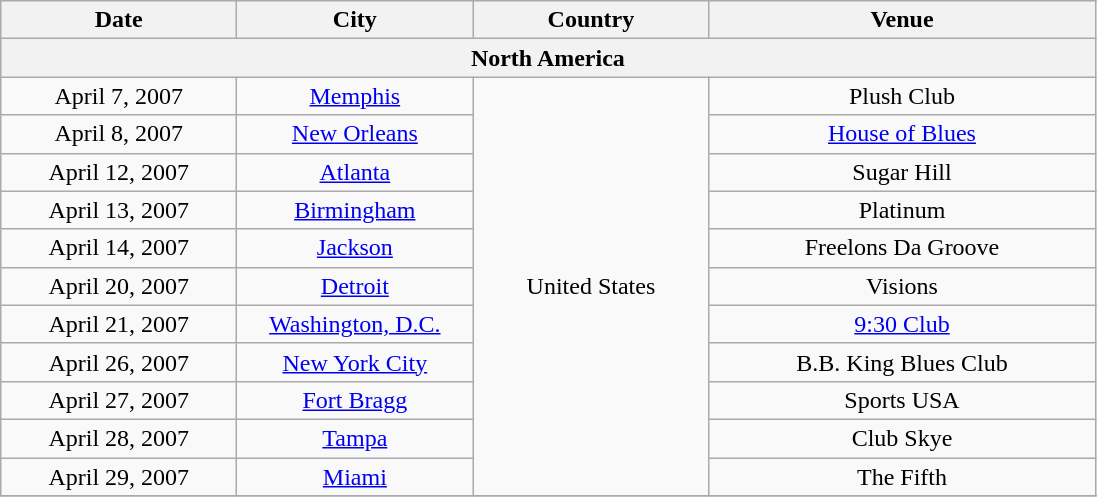<table class="wikitable" style="text-align:center;">
<tr>
<th style="width:150px;">Date</th>
<th style="width:150px;">City</th>
<th style="width:150px;">Country</th>
<th style="width:250px;">Venue</th>
</tr>
<tr>
<th colspan="4">North America</th>
</tr>
<tr>
<td>April 7, 2007</td>
<td><a href='#'>Memphis</a></td>
<td rowspan="11">United States</td>
<td>Plush Club</td>
</tr>
<tr>
<td>April 8, 2007</td>
<td><a href='#'>New Orleans</a></td>
<td><a href='#'>House of Blues</a></td>
</tr>
<tr>
<td>April 12, 2007</td>
<td><a href='#'>Atlanta</a></td>
<td>Sugar Hill</td>
</tr>
<tr>
<td>April 13, 2007</td>
<td><a href='#'>Birmingham</a></td>
<td>Platinum</td>
</tr>
<tr>
<td>April 14, 2007</td>
<td><a href='#'>Jackson</a></td>
<td>Freelons Da Groove</td>
</tr>
<tr>
<td>April 20, 2007</td>
<td><a href='#'>Detroit</a></td>
<td>Visions</td>
</tr>
<tr>
<td>April 21, 2007</td>
<td><a href='#'>Washington, D.C.</a></td>
<td><a href='#'>9:30 Club</a></td>
</tr>
<tr>
<td>April 26, 2007</td>
<td><a href='#'>New York City</a></td>
<td>B.B. King Blues Club</td>
</tr>
<tr>
<td>April 27, 2007</td>
<td><a href='#'>Fort Bragg</a></td>
<td>Sports USA</td>
</tr>
<tr>
<td>April 28, 2007</td>
<td><a href='#'>Tampa</a></td>
<td>Club Skye</td>
</tr>
<tr>
<td>April 29, 2007</td>
<td><a href='#'>Miami</a></td>
<td>The Fifth</td>
</tr>
<tr>
</tr>
</table>
